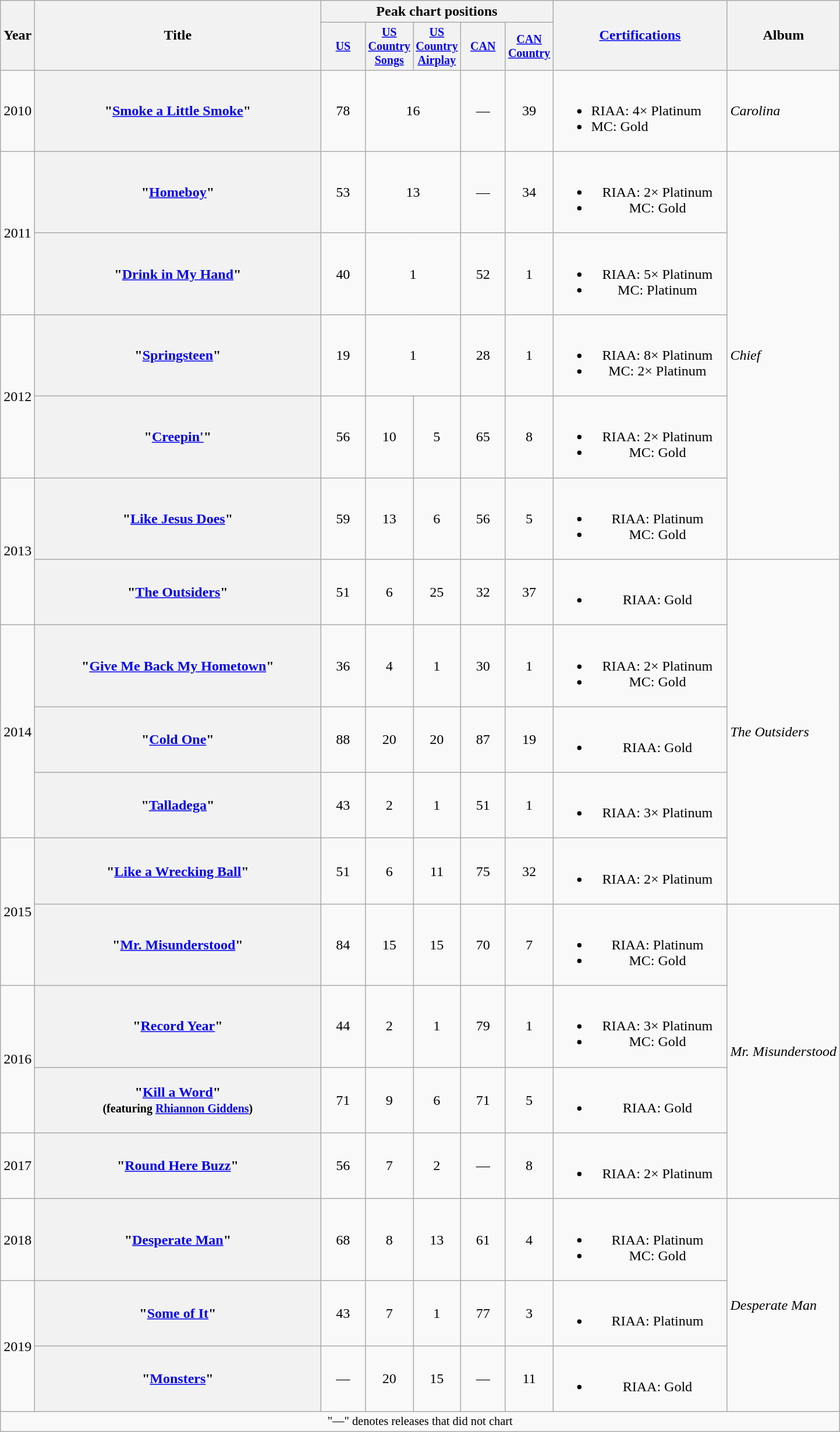<table class="wikitable plainrowheaders" style="text-align:center;">
<tr>
<th scope="col" rowspan="2">Year</th>
<th scope="col" rowspan="2" style="width:20em;">Title</th>
<th scope="col" colspan="5">Peak chart positions</th>
<th scope="col" rowspan="2" style="width:12em;"><a href='#'>Certifications</a><br></th>
<th scope="col" rowspan="2">Album</th>
</tr>
<tr style="font-size:smaller;">
<th scope="col" style="width:45px;"><a href='#'>US</a><br></th>
<th scope="col" style="width:45px;"><a href='#'>US Country Songs</a><br></th>
<th scope="col" style="width:45px;"><a href='#'>US Country Airplay</a><br></th>
<th scope="col" style="width:45px;"><a href='#'>CAN</a><br></th>
<th scope="col" style="width:45px;"><a href='#'>CAN Country</a><br></th>
</tr>
<tr>
<td>2010</td>
<th scope="row">"<a href='#'>Smoke a Little Smoke</a>"</th>
<td>78</td>
<td colspan="2">16</td>
<td>—</td>
<td>39</td>
<td style="text-align:left;"><br><ul><li>RIAA: 4× Platinum</li><li>MC: Gold</li></ul></td>
<td style="text-align:left;"><em>Carolina</em></td>
</tr>
<tr>
<td rowspan="2">2011</td>
<th scope="row">"<a href='#'>Homeboy</a>"</th>
<td>53</td>
<td colspan="2">13</td>
<td>—</td>
<td>34</td>
<td><br><ul><li>RIAA: 2× Platinum</li><li>MC: Gold</li></ul></td>
<td style="text-align:left;" rowspan="5"><em>Chief</em></td>
</tr>
<tr>
<th scope="row">"<a href='#'>Drink in My Hand</a>"</th>
<td>40</td>
<td colspan="2">1</td>
<td>52</td>
<td>1</td>
<td><br><ul><li>RIAA: 5× Platinum</li><li>MC: Platinum</li></ul></td>
</tr>
<tr>
<td rowspan="2">2012</td>
<th scope="row">"<a href='#'>Springsteen</a>"</th>
<td>19</td>
<td colspan="2">1</td>
<td>28</td>
<td>1</td>
<td><br><ul><li>RIAA: 8× Platinum</li><li>MC: 2× Platinum</li></ul></td>
</tr>
<tr>
<th scope="row">"<a href='#'>Creepin'</a>"</th>
<td>56</td>
<td>10</td>
<td>5</td>
<td>65</td>
<td>8</td>
<td><br><ul><li>RIAA: 2× Platinum</li><li>MC: Gold</li></ul></td>
</tr>
<tr>
<td rowspan="2">2013</td>
<th scope="row">"<a href='#'>Like Jesus Does</a>"</th>
<td>59</td>
<td>13</td>
<td>6</td>
<td>56</td>
<td>5</td>
<td><br><ul><li>RIAA: Platinum</li><li>MC: Gold</li></ul></td>
</tr>
<tr>
<th scope="row">"<a href='#'>The Outsiders</a>"</th>
<td>51</td>
<td>6</td>
<td>25</td>
<td>32</td>
<td>37</td>
<td><br><ul><li>RIAA: Gold</li></ul></td>
<td style="text-align:left;" rowspan="5"><em>The Outsiders</em></td>
</tr>
<tr>
<td rowspan="3">2014</td>
<th scope="row">"<a href='#'>Give Me Back My Hometown</a>"</th>
<td>36</td>
<td>4</td>
<td>1</td>
<td>30</td>
<td>1</td>
<td><br><ul><li>RIAA: 2× Platinum</li><li>MC: Gold</li></ul></td>
</tr>
<tr>
<th scope="row">"<a href='#'>Cold One</a>"</th>
<td>88</td>
<td>20</td>
<td>20</td>
<td>87</td>
<td>19</td>
<td><br><ul><li>RIAA: Gold</li></ul></td>
</tr>
<tr>
<th scope="row">"<a href='#'>Talladega</a>"</th>
<td>43</td>
<td>2</td>
<td>1</td>
<td>51</td>
<td>1</td>
<td><br><ul><li>RIAA: 3× Platinum</li></ul></td>
</tr>
<tr>
<td rowspan="2">2015</td>
<th scope="row">"<a href='#'>Like a Wrecking Ball</a>"</th>
<td>51</td>
<td>6</td>
<td>11</td>
<td>75</td>
<td>32</td>
<td><br><ul><li>RIAA: 2× Platinum</li></ul></td>
</tr>
<tr>
<th scope="row">"<a href='#'>Mr. Misunderstood</a>"</th>
<td>84</td>
<td>15</td>
<td>15</td>
<td>70</td>
<td>7</td>
<td><br><ul><li>RIAA: Platinum</li><li>MC: Gold</li></ul></td>
<td style="text-align:left;" rowspan="4"><em>Mr. Misunderstood</em></td>
</tr>
<tr>
<td rowspan="2">2016</td>
<th scope="row">"<a href='#'>Record Year</a>"</th>
<td>44</td>
<td>2</td>
<td>1</td>
<td>79</td>
<td>1</td>
<td><br><ul><li>RIAA: 3× Platinum</li><li>MC: Gold</li></ul></td>
</tr>
<tr>
<th scope="row">"<a href='#'>Kill a Word</a>" <br><small>(featuring <a href='#'>Rhiannon Giddens</a>)</small></th>
<td>71</td>
<td>9</td>
<td>6</td>
<td>71</td>
<td>5</td>
<td><br><ul><li>RIAA: Gold</li></ul></td>
</tr>
<tr>
<td>2017</td>
<th scope="row">"<a href='#'>Round Here Buzz</a>"</th>
<td>56</td>
<td>7</td>
<td>2</td>
<td>—</td>
<td>8</td>
<td><br><ul><li>RIAA: 2× Platinum</li></ul></td>
</tr>
<tr>
<td>2018</td>
<th scope="row">"<a href='#'>Desperate Man</a>"</th>
<td>68</td>
<td>8</td>
<td>13</td>
<td>61</td>
<td>4</td>
<td><br><ul><li>RIAA: Platinum</li><li>MC: Gold</li></ul></td>
<td style="text-align:left;" rowspan="3"><em>Desperate Man</em></td>
</tr>
<tr>
<td rowspan="2">2019</td>
<th scope="row">"<a href='#'>Some of It</a>"</th>
<td>43</td>
<td>7</td>
<td>1</td>
<td>77</td>
<td>3</td>
<td><br><ul><li>RIAA: Platinum</li></ul></td>
</tr>
<tr>
<th scope="row">"<a href='#'>Monsters</a>"</th>
<td>—</td>
<td>20</td>
<td>15</td>
<td>—</td>
<td>11</td>
<td><br><ul><li>RIAA: Gold</li></ul></td>
</tr>
<tr>
<td colspan="9" style="font-size:85%">"—" denotes releases that did not chart</td>
</tr>
</table>
